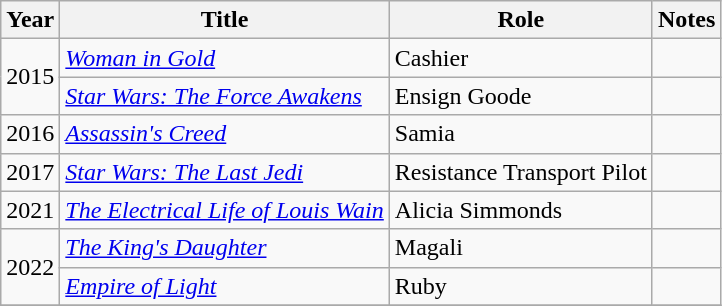<table class="wikitable sortable">
<tr>
<th>Year</th>
<th>Title</th>
<th>Role</th>
<th class="unsortable">Notes</th>
</tr>
<tr>
<td rowspan="2">2015</td>
<td><em><a href='#'>Woman in Gold</a></em></td>
<td>Cashier</td>
<td></td>
</tr>
<tr>
<td><em><a href='#'>Star Wars: The Force Awakens</a></em></td>
<td>Ensign Goode</td>
<td></td>
</tr>
<tr>
<td>2016</td>
<td><em><a href='#'>Assassin's Creed</a></em></td>
<td>Samia</td>
<td></td>
</tr>
<tr>
<td>2017</td>
<td><em><a href='#'>Star Wars: The Last Jedi</a></em></td>
<td>Resistance Transport Pilot</td>
<td></td>
</tr>
<tr>
<td>2021</td>
<td><em><a href='#'>The Electrical Life of Louis Wain</a></em></td>
<td>Alicia Simmonds</td>
<td></td>
</tr>
<tr>
<td rowspan="2">2022</td>
<td><em><a href='#'>The King's Daughter</a></em></td>
<td>Magali</td>
<td></td>
</tr>
<tr>
<td><em><a href='#'>Empire of Light</a></em></td>
<td>Ruby</td>
<td></td>
</tr>
<tr>
</tr>
</table>
